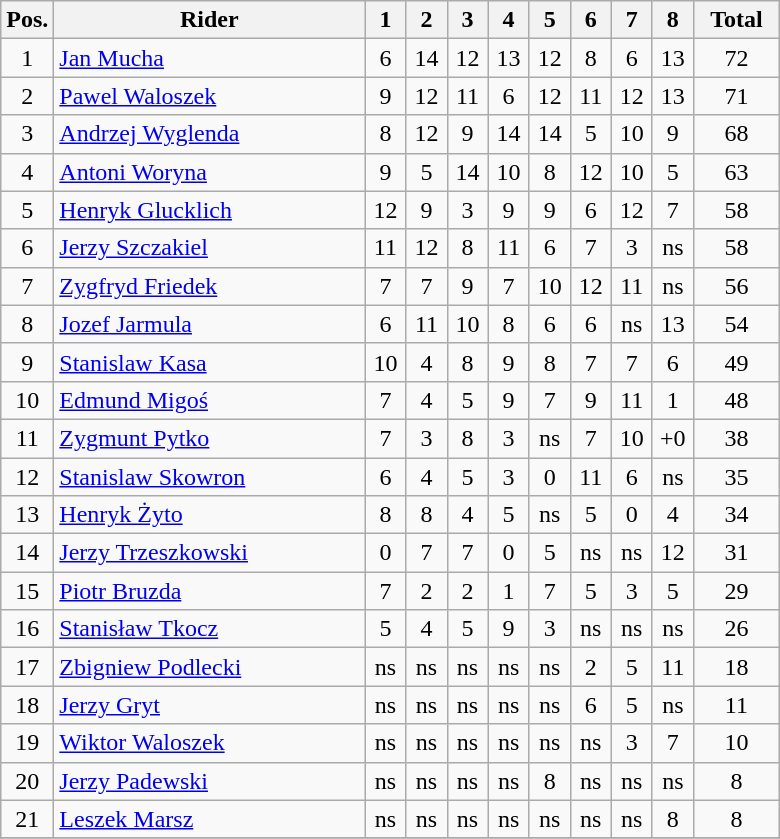<table class=wikitable>
<tr>
<th width=25px>Pos.</th>
<th width=200px>Rider</th>
<th width=20px>1</th>
<th width=20px>2</th>
<th width=20px>3</th>
<th width=20px>4</th>
<th width=20px>5</th>
<th width=20px>6</th>
<th width=20px>7</th>
<th width=20px>8</th>
<th width=50px>Total</th>
</tr>
<tr align=center >
<td>1</td>
<td align=left> <a href='#'>Jan Mucha</a></td>
<td>6</td>
<td>14</td>
<td>12</td>
<td>13</td>
<td>12</td>
<td>8</td>
<td>6</td>
<td>13</td>
<td>72</td>
</tr>
<tr align=center >
<td>2</td>
<td align=left> <a href='#'>Pawel Waloszek</a></td>
<td>9</td>
<td>12</td>
<td>11</td>
<td>6</td>
<td>12</td>
<td>11</td>
<td>12</td>
<td>13</td>
<td>71</td>
</tr>
<tr align=center >
<td>3</td>
<td align=left> <a href='#'>Andrzej Wyglenda</a></td>
<td>8</td>
<td>12</td>
<td>9</td>
<td>14</td>
<td>14</td>
<td>5</td>
<td>10</td>
<td>9</td>
<td>68</td>
</tr>
<tr align=center >
<td>4</td>
<td align=left> <a href='#'>Antoni Woryna</a></td>
<td>9</td>
<td>5</td>
<td>14</td>
<td>10</td>
<td>8</td>
<td>12</td>
<td>10</td>
<td>5</td>
<td>63</td>
</tr>
<tr align=center >
<td>5</td>
<td align=left> <a href='#'>Henryk Glucklich</a></td>
<td>12</td>
<td>9</td>
<td>3</td>
<td>9</td>
<td>9</td>
<td>6</td>
<td>12</td>
<td>7</td>
<td>58</td>
</tr>
<tr align=center>
<td>6</td>
<td align=left> <a href='#'>Jerzy Szczakiel</a></td>
<td>11</td>
<td>12</td>
<td>8</td>
<td>11</td>
<td>6</td>
<td>7</td>
<td>3</td>
<td>ns</td>
<td>58</td>
</tr>
<tr align=center >
<td>7</td>
<td align=left> <a href='#'>Zygfryd Friedek</a></td>
<td>7</td>
<td>7</td>
<td>9</td>
<td>7</td>
<td>10</td>
<td>12</td>
<td>11</td>
<td>ns</td>
<td>56</td>
</tr>
<tr align=center>
<td>8</td>
<td align=left> <a href='#'>Jozef Jarmula</a></td>
<td>6</td>
<td>11</td>
<td>10</td>
<td>8</td>
<td>6</td>
<td>6</td>
<td>ns</td>
<td>13</td>
<td>54</td>
</tr>
<tr align=center>
<td>9</td>
<td align=left> <a href='#'>Stanislaw Kasa</a></td>
<td>10</td>
<td>4</td>
<td>8</td>
<td>9</td>
<td>8</td>
<td>7</td>
<td>7</td>
<td>6</td>
<td>49</td>
</tr>
<tr align=center>
<td>10</td>
<td align=left> <a href='#'>Edmund Migoś</a></td>
<td>7</td>
<td>4</td>
<td>5</td>
<td>9</td>
<td>7</td>
<td>9</td>
<td>11</td>
<td>1</td>
<td>48</td>
</tr>
<tr align=center>
<td>11</td>
<td align=left> <a href='#'>Zygmunt Pytko</a></td>
<td>7</td>
<td>3</td>
<td>8</td>
<td>3</td>
<td>ns</td>
<td>7</td>
<td>10</td>
<td>+0</td>
<td>38</td>
</tr>
<tr align=center>
<td>12</td>
<td align=left> <a href='#'>Stanislaw Skowron</a></td>
<td>6</td>
<td>4</td>
<td>5</td>
<td>3</td>
<td>0</td>
<td>11</td>
<td>6</td>
<td>ns</td>
<td>35</td>
</tr>
<tr align=center>
<td>13</td>
<td align=left> <a href='#'>Henryk Żyto</a></td>
<td>8</td>
<td>8</td>
<td>4</td>
<td>5</td>
<td>ns</td>
<td>5</td>
<td>0</td>
<td>4</td>
<td>34</td>
</tr>
<tr align=center>
<td>14</td>
<td align=left> <a href='#'>Jerzy Trzeszkowski</a></td>
<td>0</td>
<td>7</td>
<td>7</td>
<td>0</td>
<td>5</td>
<td>ns</td>
<td>ns</td>
<td>12</td>
<td>31</td>
</tr>
<tr align=center>
<td>15</td>
<td align=left> <a href='#'>Piotr Bruzda</a></td>
<td>7</td>
<td>2</td>
<td>2</td>
<td>1</td>
<td>7</td>
<td>5</td>
<td>3</td>
<td>5</td>
<td>29</td>
</tr>
<tr align=center>
<td>16</td>
<td align=left> <a href='#'>Stanisław Tkocz</a></td>
<td>5</td>
<td>4</td>
<td>5</td>
<td>9</td>
<td>3</td>
<td>ns</td>
<td>ns</td>
<td>ns</td>
<td>26</td>
</tr>
<tr align=center>
<td>17</td>
<td align=left> <a href='#'>Zbigniew Podlecki</a></td>
<td>ns</td>
<td>ns</td>
<td>ns</td>
<td>ns</td>
<td>ns</td>
<td>2</td>
<td>5</td>
<td>11</td>
<td>18</td>
</tr>
<tr align=center>
<td>18</td>
<td align=left> <a href='#'>Jerzy Gryt</a></td>
<td>ns</td>
<td>ns</td>
<td>ns</td>
<td>ns</td>
<td>ns</td>
<td>6</td>
<td>5</td>
<td>ns</td>
<td>11</td>
</tr>
<tr align=center>
<td>19</td>
<td align=left> <a href='#'>Wiktor Waloszek</a></td>
<td>ns</td>
<td>ns</td>
<td>ns</td>
<td>ns</td>
<td>ns</td>
<td>ns</td>
<td>3</td>
<td>7</td>
<td>10</td>
</tr>
<tr align=center>
<td>20</td>
<td align=left> <a href='#'>Jerzy Padewski</a></td>
<td>ns</td>
<td>ns</td>
<td>ns</td>
<td>ns</td>
<td>8</td>
<td>ns</td>
<td>ns</td>
<td>ns</td>
<td>8</td>
</tr>
<tr align=center>
<td>21</td>
<td align=left> <a href='#'>Leszek Marsz</a></td>
<td>ns</td>
<td>ns</td>
<td>ns</td>
<td>ns</td>
<td>ns</td>
<td>ns</td>
<td>ns</td>
<td>8</td>
<td>8</td>
</tr>
<tr align=center>
</tr>
</table>
